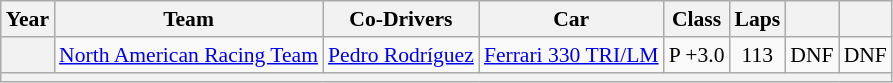<table class="wikitable" style="text-align:center; font-size:90%">
<tr>
<th>Year</th>
<th>Team</th>
<th>Co-Drivers</th>
<th>Car</th>
<th>Class</th>
<th>Laps</th>
<th></th>
<th></th>
</tr>
<tr>
<th></th>
<td> <a href='#'>North American Racing Team</a></td>
<td> <a href='#'>Pedro Rodríguez</a></td>
<td><a href='#'>Ferrari 330 TRI/LM</a></td>
<td>P +3.0</td>
<td>113</td>
<td>DNF</td>
<td>DNF</td>
</tr>
<tr>
<th colspan="8"></th>
</tr>
</table>
